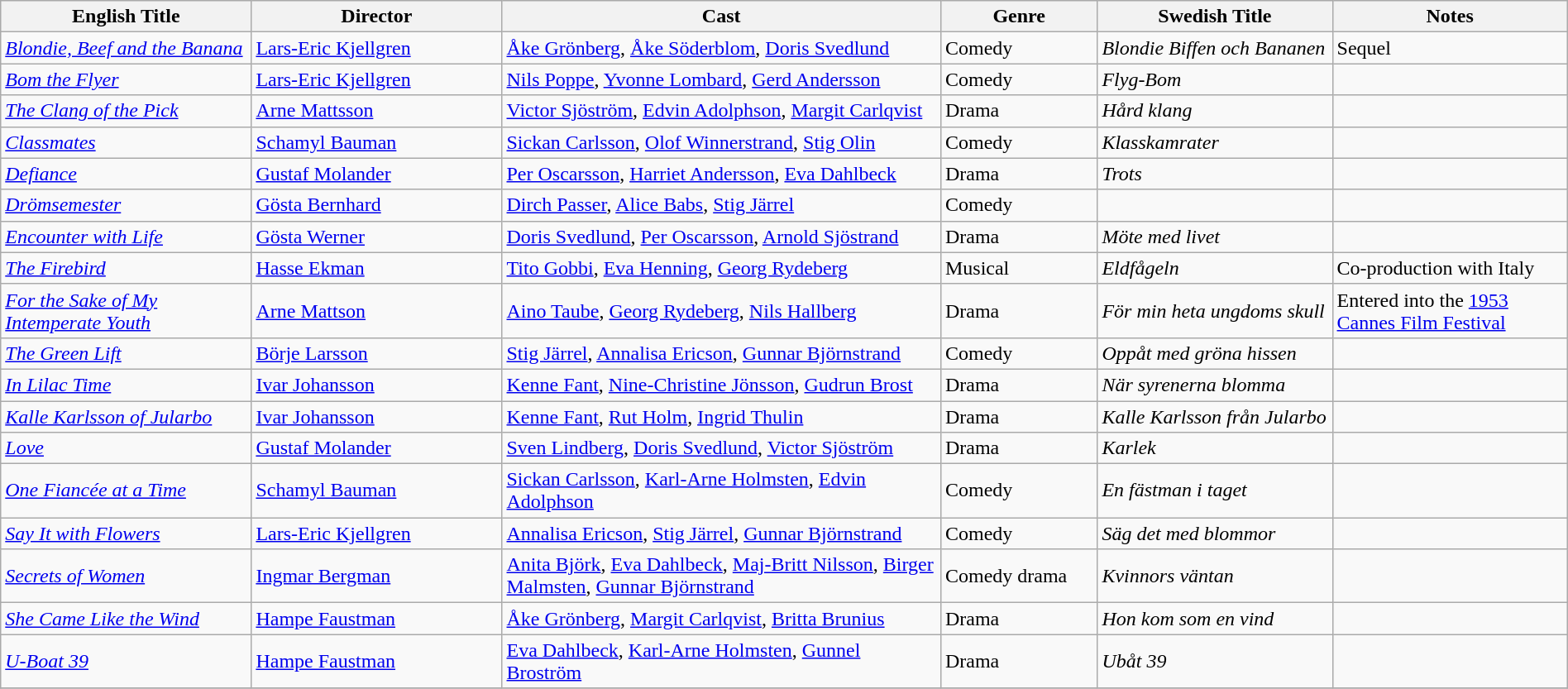<table class="wikitable" style="width:100%;">
<tr>
<th style="width:16%;">English Title</th>
<th style="width:16%;">Director</th>
<th style="width:28%;">Cast</th>
<th style="width:10%;">Genre</th>
<th style="width:15%;">Swedish Title</th>
<th style="width:15%;">Notes</th>
</tr>
<tr>
<td><em><a href='#'>Blondie, Beef and the Banana</a></em></td>
<td><a href='#'>Lars-Eric Kjellgren</a></td>
<td><a href='#'>Åke Grönberg</a>, <a href='#'>Åke Söderblom</a>, <a href='#'>Doris Svedlund</a></td>
<td>Comedy</td>
<td><em>Blondie Biffen och Bananen</em></td>
<td>Sequel</td>
</tr>
<tr>
<td><em><a href='#'>Bom the Flyer</a></em></td>
<td><a href='#'>Lars-Eric Kjellgren</a></td>
<td><a href='#'>Nils Poppe</a>, <a href='#'>Yvonne Lombard</a>, <a href='#'>Gerd Andersson</a></td>
<td>Comedy</td>
<td><em>Flyg-Bom</em></td>
<td></td>
</tr>
<tr>
<td><em><a href='#'>The Clang of the Pick</a></em></td>
<td><a href='#'>Arne Mattsson</a></td>
<td><a href='#'>Victor Sjöström</a>, <a href='#'>Edvin Adolphson</a>, <a href='#'>Margit Carlqvist</a></td>
<td>Drama</td>
<td><em>Hård klang</em></td>
<td></td>
</tr>
<tr>
<td><em><a href='#'>Classmates</a></em></td>
<td><a href='#'>Schamyl Bauman</a></td>
<td><a href='#'>Sickan Carlsson</a>, <a href='#'>Olof Winnerstrand</a>, <a href='#'>Stig Olin</a></td>
<td>Comedy</td>
<td><em>Klasskamrater</em></td>
<td></td>
</tr>
<tr>
<td><em><a href='#'>Defiance</a></em></td>
<td><a href='#'>Gustaf Molander</a></td>
<td><a href='#'>Per Oscarsson</a>, <a href='#'>Harriet Andersson</a>, <a href='#'>Eva Dahlbeck</a></td>
<td>Drama</td>
<td><em>Trots</em></td>
<td></td>
</tr>
<tr>
<td><em><a href='#'>Drömsemester</a></em></td>
<td><a href='#'>Gösta Bernhard</a></td>
<td><a href='#'>Dirch Passer</a>, <a href='#'>Alice Babs</a>, <a href='#'>Stig Järrel</a></td>
<td>Comedy</td>
<td></td>
</tr>
<tr>
<td><em><a href='#'>Encounter with Life</a></em></td>
<td><a href='#'>Gösta Werner</a></td>
<td><a href='#'>Doris Svedlund</a>, <a href='#'>Per Oscarsson</a>, <a href='#'>Arnold Sjöstrand</a></td>
<td>Drama</td>
<td><em>Möte med livet</em></td>
<td></td>
</tr>
<tr>
<td><em><a href='#'>The Firebird</a></em></td>
<td><a href='#'>Hasse Ekman</a></td>
<td><a href='#'>Tito Gobbi</a>, <a href='#'>Eva Henning</a>, <a href='#'>Georg Rydeberg</a></td>
<td>Musical</td>
<td><em>Eldfågeln</em></td>
<td>Co-production with Italy</td>
</tr>
<tr>
<td><em><a href='#'>For the Sake of My Intemperate Youth</a></em></td>
<td><a href='#'>Arne Mattson</a></td>
<td><a href='#'>Aino Taube</a>, <a href='#'>Georg Rydeberg</a>, <a href='#'>Nils Hallberg</a></td>
<td>Drama</td>
<td><em>För min heta ungdoms skull</em></td>
<td>Entered into the <a href='#'>1953 Cannes Film Festival</a></td>
</tr>
<tr>
<td><em><a href='#'>The Green Lift</a></em></td>
<td><a href='#'>Börje Larsson</a></td>
<td><a href='#'>Stig Järrel</a>, <a href='#'>Annalisa Ericson</a>, <a href='#'>Gunnar Björnstrand</a></td>
<td>Comedy</td>
<td><em>Oppåt med gröna hissen</em></td>
<td></td>
</tr>
<tr>
<td><em><a href='#'>In Lilac Time</a></em></td>
<td><a href='#'>Ivar Johansson</a></td>
<td><a href='#'>Kenne Fant</a>, <a href='#'>Nine-Christine Jönsson</a>, <a href='#'>Gudrun Brost</a></td>
<td>Drama</td>
<td><em>När syrenerna blomma</em></td>
<td></td>
</tr>
<tr>
<td><em><a href='#'>Kalle Karlsson of Jularbo</a></em></td>
<td><a href='#'>Ivar Johansson</a></td>
<td><a href='#'>Kenne Fant</a>, <a href='#'>Rut Holm</a>, <a href='#'>Ingrid Thulin</a></td>
<td>Drama</td>
<td><em>Kalle Karlsson från Jularbo</em></td>
<td></td>
</tr>
<tr>
<td><em><a href='#'>Love</a></em></td>
<td><a href='#'>Gustaf Molander</a></td>
<td><a href='#'>Sven Lindberg</a>, <a href='#'>Doris Svedlund</a>, <a href='#'>Victor Sjöström</a></td>
<td>Drama</td>
<td><em>Karlek</em></td>
<td></td>
</tr>
<tr>
<td><em><a href='#'>One Fiancée at a Time</a></em></td>
<td><a href='#'>Schamyl Bauman</a></td>
<td><a href='#'>Sickan Carlsson</a>, <a href='#'>Karl-Arne Holmsten</a>, <a href='#'>Edvin Adolphson</a></td>
<td>Comedy</td>
<td><em>En fästman i taget</em></td>
<td></td>
</tr>
<tr>
<td><em><a href='#'>Say It with Flowers</a></em></td>
<td><a href='#'>Lars-Eric Kjellgren</a></td>
<td><a href='#'>Annalisa Ericson</a>, <a href='#'>Stig Järrel</a>, <a href='#'>Gunnar Björnstrand</a></td>
<td>Comedy</td>
<td><em>Säg det med blommor</em></td>
<td></td>
</tr>
<tr>
<td><em><a href='#'>Secrets of Women</a></em></td>
<td><a href='#'>Ingmar Bergman</a></td>
<td><a href='#'>Anita Björk</a>, <a href='#'>Eva Dahlbeck</a>, <a href='#'>Maj-Britt Nilsson</a>, <a href='#'>Birger Malmsten</a>, <a href='#'>Gunnar Björnstrand</a></td>
<td>Comedy drama</td>
<td><em>Kvinnors väntan</em></td>
<td></td>
</tr>
<tr>
<td><em><a href='#'>She Came Like the Wind</a></em></td>
<td><a href='#'>Hampe Faustman</a></td>
<td><a href='#'>Åke Grönberg</a>, <a href='#'>Margit Carlqvist</a>, <a href='#'>Britta Brunius</a></td>
<td>Drama</td>
<td><em>Hon kom som en vind</em></td>
<td></td>
</tr>
<tr>
<td><em><a href='#'>U-Boat 39</a></em></td>
<td><a href='#'>Hampe Faustman</a></td>
<td><a href='#'>Eva Dahlbeck</a>, <a href='#'>Karl-Arne Holmsten</a>, <a href='#'>Gunnel Broström</a></td>
<td>Drama</td>
<td><em>Ubåt 39</em></td>
<td></td>
</tr>
<tr>
</tr>
</table>
